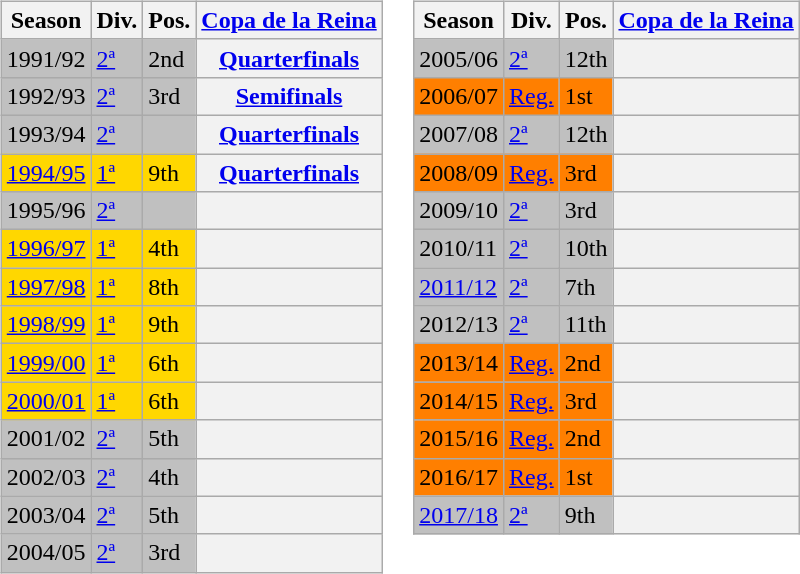<table>
<tr>
<td valign=top width=0%><br><table class="wikitable">
<tr>
<th>Season</th>
<th>Div.</th>
<th>Pos.</th>
<th><a href='#'>Copa de la Reina</a></th>
</tr>
<tr>
<td style="background:silver;">1991/92</td>
<td style="background:silver;"><a href='#'>2ª</a></td>
<td style="background:silver;">2nd</td>
<th><a href='#'>Quarterfinals</a></th>
</tr>
<tr>
<td style="background:silver;">1992/93</td>
<td style="background:silver;"><a href='#'>2ª</a></td>
<td style="background:silver;">3rd</td>
<th><a href='#'>Semifinals</a></th>
</tr>
<tr>
<td style="background:silver;">1993/94</td>
<td style="background:silver;"><a href='#'>2ª</a></td>
<td style="background:silver;"></td>
<th><a href='#'>Quarterfinals</a></th>
</tr>
<tr>
<td style="background:gold;"><a href='#'>1994/95</a></td>
<td style="background:gold;"><a href='#'>1ª</a></td>
<td style="background:gold;">9th</td>
<th><a href='#'>Quarterfinals</a></th>
</tr>
<tr>
<td style="background:silver;">1995/96</td>
<td style="background:silver;"><a href='#'>2ª</a></td>
<td style="background:silver;"></td>
<th></th>
</tr>
<tr>
<td style="background:gold;"><a href='#'>1996/97</a></td>
<td style="background:gold;"><a href='#'>1ª</a></td>
<td style="background:gold;">4th</td>
<th></th>
</tr>
<tr>
<td style="background:gold;"><a href='#'>1997/98</a></td>
<td style="background:gold;"><a href='#'>1ª</a></td>
<td style="background:gold;">8th</td>
<th></th>
</tr>
<tr>
<td style="background:gold;"><a href='#'>1998/99</a></td>
<td style="background:gold;"><a href='#'>1ª</a></td>
<td style="background:gold;">9th</td>
<th></th>
</tr>
<tr>
<td style="background:gold;"><a href='#'>1999/00</a></td>
<td style="background:gold;"><a href='#'>1ª</a></td>
<td style="background:gold;">6th</td>
<th></th>
</tr>
<tr>
<td style="background:gold;"><a href='#'>2000/01</a></td>
<td style="background:gold;"><a href='#'>1ª</a></td>
<td style="background:gold;">6th</td>
<th></th>
</tr>
<tr>
<td style="background:silver;">2001/02</td>
<td style="background:silver;"><a href='#'>2ª</a></td>
<td style="background:silver;">5th</td>
<th></th>
</tr>
<tr>
<td style="background:silver;">2002/03</td>
<td style="background:silver;"><a href='#'>2ª</a></td>
<td style="background:silver;">4th</td>
<th></th>
</tr>
<tr>
<td style="background:silver;">2003/04</td>
<td style="background:silver;"><a href='#'>2ª</a></td>
<td style="background:silver;">5th</td>
<th></th>
</tr>
<tr>
<td style="background:silver;">2004/05</td>
<td style="background:silver;"><a href='#'>2ª</a></td>
<td style="background:silver;">3rd</td>
<th></th>
</tr>
</table>
</td>
<td valign=top width=0%><br><table class="wikitable">
<tr>
<th>Season</th>
<th>Div.</th>
<th>Pos.</th>
<th><a href='#'>Copa de la Reina</a></th>
</tr>
<tr>
<td style="background:silver;">2005/06</td>
<td style="background:silver;"><a href='#'>2ª</a></td>
<td style="background:silver;">12th</td>
<th></th>
</tr>
<tr>
<td style="background:#FF7F00;">2006/07</td>
<td style="background:#FF7F00;"><a href='#'>Reg.</a></td>
<td style="background:#FF7F00;">1st</td>
<th></th>
</tr>
<tr>
<td style="background:silver;">2007/08</td>
<td style="background:silver;"><a href='#'>2ª</a></td>
<td style="background:silver;">12th</td>
<th></th>
</tr>
<tr>
<td style="background:#FF7F00;">2008/09</td>
<td style="background:#FF7F00;"><a href='#'>Reg.</a></td>
<td style="background:#FF7F00;">3rd</td>
<th></th>
</tr>
<tr>
<td style="background:silver;">2009/10</td>
<td style="background:silver;"><a href='#'>2ª</a></td>
<td style="background:silver;">3rd</td>
<th></th>
</tr>
<tr>
<td style="background:silver;">2010/11</td>
<td style="background:silver;"><a href='#'>2ª</a></td>
<td style="background:silver;">10th</td>
<th></th>
</tr>
<tr>
<td style="background:silver;"><a href='#'>2011/12</a></td>
<td style="background:silver;"><a href='#'>2ª</a></td>
<td style="background:silver;">7th</td>
<th></th>
</tr>
<tr>
<td style="background:silver;">2012/13</td>
<td style="background:silver;"><a href='#'>2ª</a></td>
<td style="background:silver;">11th</td>
<th></th>
</tr>
<tr>
<td style="background:#FF7F00;">2013/14</td>
<td style="background:#FF7F00;"><a href='#'>Reg.</a></td>
<td style="background:#FF7F00;">2nd</td>
<th></th>
</tr>
<tr>
<td style="background:#FF7F00;">2014/15</td>
<td style="background:#FF7F00;"><a href='#'>Reg.</a></td>
<td style="background:#FF7F00;">3rd</td>
<th></th>
</tr>
<tr>
<td style="background:#FF7F00;">2015/16</td>
<td style="background:#FF7F00;"><a href='#'>Reg.</a></td>
<td style="background:#FF7F00;">2nd</td>
<th></th>
</tr>
<tr>
<td style="background:#FF7F00;">2016/17</td>
<td style="background:#FF7F00;"><a href='#'>Reg.</a></td>
<td style="background:#FF7F00;">1st</td>
<th></th>
</tr>
<tr>
<td style="background:silver;"><a href='#'>2017/18</a></td>
<td style="background:silver;"><a href='#'>2ª</a></td>
<td style="background:silver;">9th</td>
<th></th>
</tr>
</table>
</td>
</tr>
</table>
